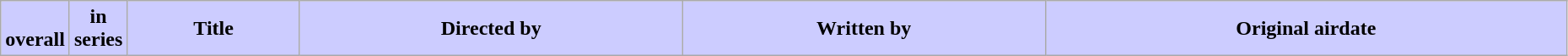<table class="wikitable plainrowheaders" width="98%" style="background:#FFFFFF;">
<tr>
<th width="20" style="background:#CCCCFF;"><br>overall</th>
<th width="20" style="background:#CCCCFF;"> in<br>series</th>
<th style="background:#CCCCFF;">Title</th>
<th style="background:#CCCCFF;">Directed by</th>
<th style="background:#CCCCFF;">Written by</th>
<th style="background:#CCCCFF;">Original airdate<br>









</th>
</tr>
</table>
